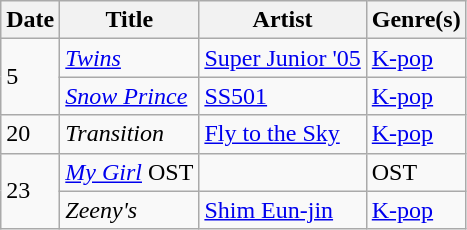<table class="wikitable" style="text-align: left;">
<tr>
<th>Date</th>
<th>Title</th>
<th>Artist</th>
<th>Genre(s)</th>
</tr>
<tr>
<td rowspan="2">5</td>
<td><em><a href='#'>Twins</a></em></td>
<td><a href='#'>Super Junior '05</a></td>
<td><a href='#'>K-pop</a></td>
</tr>
<tr>
<td><em><a href='#'>Snow Prince</a></em></td>
<td><a href='#'>SS501</a></td>
<td><a href='#'>K-pop</a></td>
</tr>
<tr>
<td rowspan="1">20</td>
<td><em>Transition</em></td>
<td><a href='#'>Fly to the Sky</a></td>
<td><a href='#'>K-pop</a></td>
</tr>
<tr>
<td rowspan="2">23</td>
<td><em><a href='#'>My Girl</a></em> OST</td>
<td></td>
<td>OST</td>
</tr>
<tr>
<td><em>Zeeny's</em></td>
<td><a href='#'>Shim Eun-jin</a></td>
<td><a href='#'>K-pop</a></td>
</tr>
</table>
